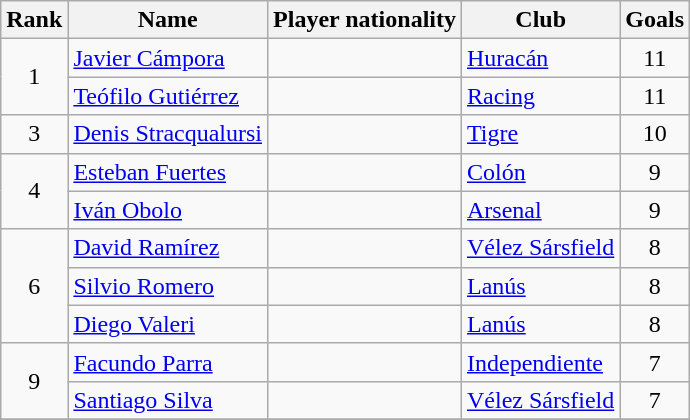<table class="wikitable" border="1">
<tr>
<th>Rank</th>
<th>Name</th>
<th>Player nationality</th>
<th>Club</th>
<th>Goals</th>
</tr>
<tr>
<td align=center rowspan=2>1</td>
<td><a href='#'>Javier Cámpora</a></td>
<td></td>
<td><a href='#'>Huracán</a></td>
<td align=center>11</td>
</tr>
<tr>
<td><a href='#'>Teófilo Gutiérrez</a></td>
<td></td>
<td><a href='#'>Racing</a></td>
<td align=center>11</td>
</tr>
<tr>
<td align=center rowspan=1>3</td>
<td><a href='#'>Denis Stracqualursi</a></td>
<td></td>
<td><a href='#'>Tigre</a></td>
<td align=center>10</td>
</tr>
<tr>
<td align=center rowspan=2>4</td>
<td><a href='#'>Esteban Fuertes</a></td>
<td></td>
<td><a href='#'>Colón</a></td>
<td align=center>9</td>
</tr>
<tr>
<td><a href='#'>Iván Obolo</a></td>
<td></td>
<td><a href='#'>Arsenal</a></td>
<td align=center>9</td>
</tr>
<tr>
<td align=center rowspan=3>6</td>
<td><a href='#'>David Ramírez</a></td>
<td></td>
<td><a href='#'>Vélez Sársfield</a></td>
<td align=center>8</td>
</tr>
<tr>
<td><a href='#'>Silvio Romero</a></td>
<td></td>
<td><a href='#'>Lanús</a></td>
<td align=center>8</td>
</tr>
<tr>
<td><a href='#'>Diego Valeri</a></td>
<td></td>
<td><a href='#'>Lanús</a></td>
<td align=center>8</td>
</tr>
<tr>
<td align=center rowspan=2>9</td>
<td><a href='#'>Facundo Parra</a></td>
<td></td>
<td><a href='#'>Independiente</a></td>
<td align=center>7</td>
</tr>
<tr>
<td><a href='#'>Santiago Silva</a></td>
<td></td>
<td><a href='#'>Vélez Sársfield</a></td>
<td align=center>7</td>
</tr>
<tr>
</tr>
</table>
